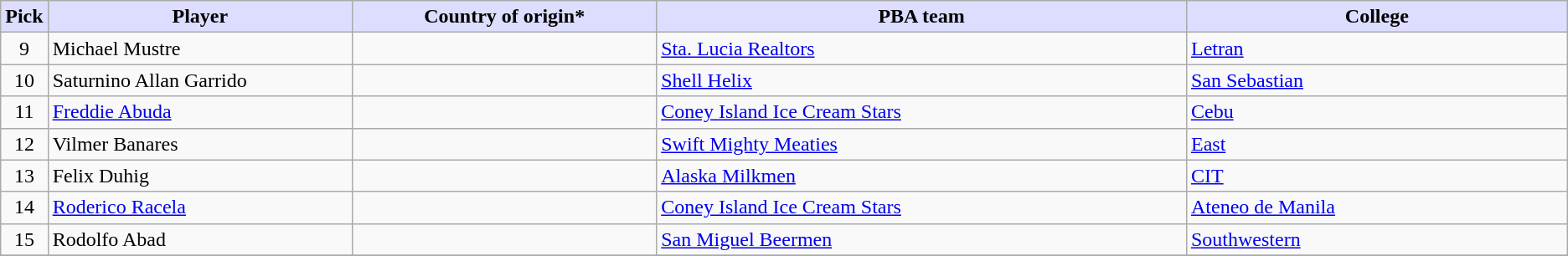<table class="wikitable">
<tr>
<th style="background:#DDDDFF;">Pick</th>
<th style="background:#DDDDFF;" width="20%">Player</th>
<th style="background:#DDDDFF;" width="20%">Country of origin*</th>
<th style="background:#DDDDFF;" width="35%">PBA team</th>
<th style="background:#DDDDFF;" width="25%">College</th>
</tr>
<tr>
<td align=center>9</td>
<td>Michael Mustre</td>
<td></td>
<td><a href='#'>Sta. Lucia Realtors</a></td>
<td><a href='#'>Letran</a></td>
</tr>
<tr>
<td align=center>10</td>
<td>Saturnino Allan Garrido</td>
<td></td>
<td><a href='#'>Shell Helix</a></td>
<td><a href='#'>San Sebastian</a></td>
</tr>
<tr>
<td align=center>11</td>
<td><a href='#'>Freddie Abuda</a></td>
<td></td>
<td><a href='#'>Coney Island Ice Cream Stars</a></td>
<td><a href='#'>Cebu</a></td>
</tr>
<tr>
<td align=center>12</td>
<td>Vilmer Banares</td>
<td></td>
<td><a href='#'>Swift Mighty Meaties</a></td>
<td><a href='#'>East</a></td>
</tr>
<tr>
<td align=center>13</td>
<td>Felix Duhig</td>
<td></td>
<td><a href='#'>Alaska Milkmen</a></td>
<td><a href='#'>CIT</a></td>
</tr>
<tr>
<td align=center>14</td>
<td><a href='#'>Roderico Racela</a></td>
<td></td>
<td><a href='#'>Coney Island Ice Cream Stars</a></td>
<td><a href='#'>Ateneo de Manila</a></td>
</tr>
<tr>
<td align=center>15</td>
<td>Rodolfo Abad</td>
<td></td>
<td><a href='#'>San Miguel Beermen</a></td>
<td><a href='#'>Southwestern</a></td>
</tr>
<tr>
</tr>
</table>
